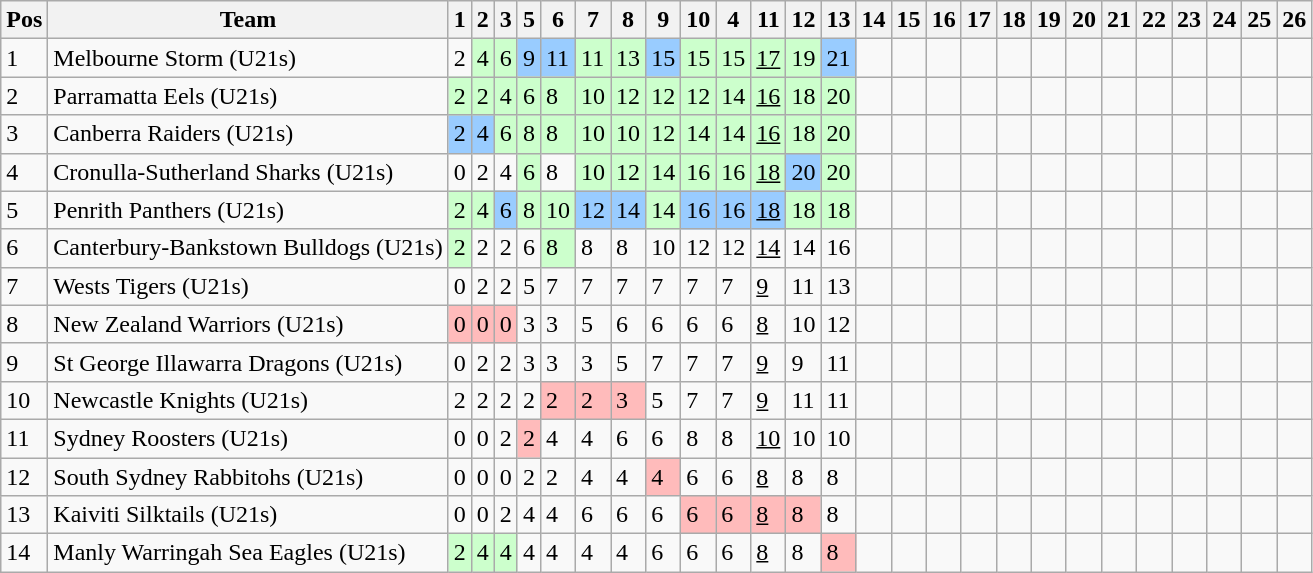<table class="wikitable">
<tr>
<th>Pos</th>
<th>Team</th>
<th>1</th>
<th>2</th>
<th>3</th>
<th>5</th>
<th>6</th>
<th>7</th>
<th>8</th>
<th>9</th>
<th>10</th>
<th>4</th>
<th>11</th>
<th>12</th>
<th>13</th>
<th>14</th>
<th>15</th>
<th>16</th>
<th>17</th>
<th>18</th>
<th>19</th>
<th>20</th>
<th>21</th>
<th>22</th>
<th>23</th>
<th>24</th>
<th>25</th>
<th>26</th>
</tr>
<tr>
<td>1</td>
<td> Melbourne Storm (U21s)</td>
<td>2</td>
<td style="background:#ccffcc;">4</td>
<td style="background:#ccffcc;">6</td>
<td style="background:#99ccff;">9</td>
<td style="background:#99ccff;">11</td>
<td style="background:#ccffcc;">11</td>
<td style="background:#ccffcc;">13</td>
<td style="background:#99ccff;">15</td>
<td style="background:#ccffcc;">15</td>
<td style="background:#ccffcc;">15</td>
<td style="background:#ccffcc;"><u>17</u></td>
<td style="background:#ccffcc;">19</td>
<td style="background:#99ccff;">21</td>
<td></td>
<td></td>
<td></td>
<td></td>
<td></td>
<td></td>
<td></td>
<td></td>
<td></td>
<td></td>
<td></td>
<td></td>
<td></td>
</tr>
<tr>
<td>2</td>
<td> Parramatta Eels (U21s)</td>
<td style="background:#ccffcc;">2</td>
<td style="background:#ccffcc;">2</td>
<td style="background:#ccffcc;">4</td>
<td style="background:#ccffcc;">6</td>
<td style="background:#ccffcc;">8</td>
<td style="background:#ccffcc;">10</td>
<td style="background:#ccffcc;">12</td>
<td style="background:#ccffcc;">12</td>
<td style="background:#ccffcc;">12</td>
<td style="background:#ccffcc;">14</td>
<td style="background:#ccffcc;"><u>16</u></td>
<td style="background:#ccffcc;">18</td>
<td style="background:#ccffcc;">20</td>
<td></td>
<td></td>
<td></td>
<td></td>
<td></td>
<td></td>
<td></td>
<td></td>
<td></td>
<td></td>
<td></td>
<td></td>
<td></td>
</tr>
<tr>
<td>3</td>
<td> Canberra Raiders (U21s)</td>
<td style="background:#99ccff;">2</td>
<td style="background:#99ccff;">4</td>
<td style="background:#ccffcc;">6</td>
<td style="background:#ccffcc;">8</td>
<td style="background:#ccffcc;">8</td>
<td style="background:#ccffcc;">10</td>
<td style="background:#ccffcc;">10</td>
<td style="background:#ccffcc;">12</td>
<td style="background:#ccffcc;">14</td>
<td style="background:#ccffcc;">14</td>
<td style="background:#ccffcc;"><u>16</u></td>
<td style="background:#ccffcc;">18</td>
<td style="background:#ccffcc;">20</td>
<td></td>
<td></td>
<td></td>
<td></td>
<td></td>
<td></td>
<td></td>
<td></td>
<td></td>
<td></td>
<td></td>
<td></td>
<td></td>
</tr>
<tr>
<td>4</td>
<td> Cronulla-Sutherland Sharks (U21s)</td>
<td>0</td>
<td>2</td>
<td>4</td>
<td style="background:#ccffcc;">6</td>
<td>8</td>
<td style="background:#ccffcc;">10</td>
<td style="background:#ccffcc;">12</td>
<td style="background:#ccffcc;">14</td>
<td style="background:#ccffcc;">16</td>
<td style="background:#ccffcc;">16</td>
<td style="background:#ccffcc;"><u>18</u></td>
<td style="background:#99ccff;">20</td>
<td style="background:#ccffcc;">20</td>
<td></td>
<td></td>
<td></td>
<td></td>
<td></td>
<td></td>
<td></td>
<td></td>
<td></td>
<td></td>
<td></td>
<td></td>
<td></td>
</tr>
<tr>
<td>5</td>
<td> Penrith Panthers (U21s)</td>
<td style="background:#ccffcc;">2</td>
<td style="background:#ccffcc;">4</td>
<td style="background:#99ccff;">6</td>
<td style="background:#ccffcc;">8</td>
<td style="background:#ccffcc;">10</td>
<td style="background:#99ccff;">12</td>
<td style="background:#99ccff;">14</td>
<td style="background:#ccffcc;">14</td>
<td style="background:#99ccff;">16</td>
<td style="background:#99ccff;">16</td>
<td style="background:#99ccff;"><u>18</u></td>
<td style="background:#ccffcc;">18</td>
<td style="background:#ccffcc;">18</td>
<td></td>
<td></td>
<td></td>
<td></td>
<td></td>
<td></td>
<td></td>
<td></td>
<td></td>
<td></td>
<td></td>
<td></td>
<td></td>
</tr>
<tr>
<td>6</td>
<td> Canterbury-Bankstown Bulldogs (U21s)</td>
<td style="background:#ccffcc;">2</td>
<td>2</td>
<td>2</td>
<td>6</td>
<td style="background:#ccffcc;">8</td>
<td>8</td>
<td>8</td>
<td>10</td>
<td>12</td>
<td>12</td>
<td><u>14</u></td>
<td>14</td>
<td>16</td>
<td></td>
<td></td>
<td></td>
<td></td>
<td></td>
<td></td>
<td></td>
<td></td>
<td></td>
<td></td>
<td></td>
<td></td>
<td></td>
</tr>
<tr>
<td>7</td>
<td> Wests Tigers (U21s)</td>
<td>0</td>
<td>2</td>
<td>2</td>
<td>5</td>
<td>7</td>
<td>7</td>
<td>7</td>
<td>7</td>
<td>7</td>
<td>7</td>
<td><u>9</u></td>
<td>11</td>
<td>13</td>
<td></td>
<td></td>
<td></td>
<td></td>
<td></td>
<td></td>
<td></td>
<td></td>
<td></td>
<td></td>
<td></td>
<td></td>
<td></td>
</tr>
<tr>
<td>8</td>
<td> New Zealand Warriors (U21s)</td>
<td style="background:#ffbbbb;">0</td>
<td style="background:#ffbbbb;">0</td>
<td style="background:#ffbbbb;">0</td>
<td>3</td>
<td>3</td>
<td>5</td>
<td>6</td>
<td>6</td>
<td>6</td>
<td>6</td>
<td><u>8</u></td>
<td>10</td>
<td>12</td>
<td></td>
<td></td>
<td></td>
<td></td>
<td></td>
<td></td>
<td></td>
<td></td>
<td></td>
<td></td>
<td></td>
<td></td>
<td></td>
</tr>
<tr>
<td>9</td>
<td> St George Illawarra Dragons (U21s)</td>
<td>0</td>
<td>2</td>
<td>2</td>
<td>3</td>
<td>3</td>
<td>3</td>
<td>5</td>
<td>7</td>
<td>7</td>
<td>7</td>
<td><u>9</u></td>
<td>9</td>
<td>11</td>
<td></td>
<td></td>
<td></td>
<td></td>
<td></td>
<td></td>
<td></td>
<td></td>
<td></td>
<td></td>
<td></td>
<td></td>
<td></td>
</tr>
<tr>
<td>10</td>
<td> Newcastle Knights (U21s)</td>
<td>2</td>
<td>2</td>
<td>2</td>
<td>2</td>
<td style="background:#ffbbbb;">2</td>
<td style="background:#ffbbbb;">2</td>
<td style="background:#ffbbbb;">3</td>
<td>5</td>
<td>7</td>
<td>7</td>
<td><u>9</u></td>
<td>11</td>
<td>11</td>
<td></td>
<td></td>
<td></td>
<td></td>
<td></td>
<td></td>
<td></td>
<td></td>
<td></td>
<td></td>
<td></td>
<td></td>
<td></td>
</tr>
<tr>
<td>11</td>
<td> Sydney Roosters (U21s)</td>
<td>0</td>
<td>0</td>
<td>2</td>
<td style="background:#ffbbbb;">2</td>
<td>4</td>
<td>4</td>
<td>6</td>
<td>6</td>
<td>8</td>
<td>8</td>
<td><u>10</u></td>
<td>10</td>
<td>10</td>
<td></td>
<td></td>
<td></td>
<td></td>
<td></td>
<td></td>
<td></td>
<td></td>
<td></td>
<td></td>
<td></td>
<td></td>
<td></td>
</tr>
<tr>
<td>12</td>
<td> South Sydney Rabbitohs (U21s)</td>
<td>0</td>
<td>0</td>
<td>0</td>
<td>2</td>
<td>2</td>
<td>4</td>
<td>4</td>
<td style="background:#ffbbbb;">4</td>
<td>6</td>
<td>6</td>
<td><u>8</u></td>
<td>8</td>
<td>8</td>
<td></td>
<td></td>
<td></td>
<td></td>
<td></td>
<td></td>
<td></td>
<td></td>
<td></td>
<td></td>
<td></td>
<td></td>
<td></td>
</tr>
<tr>
<td>13</td>
<td> Kaiviti Silktails (U21s)</td>
<td>0</td>
<td>0</td>
<td>2</td>
<td>4</td>
<td>4</td>
<td>6</td>
<td>6</td>
<td>6</td>
<td style="background:#ffbbbb;">6</td>
<td style="background:#ffbbbb;">6</td>
<td style="background:#ffbbbb;"><u>8</u></td>
<td style="background:#ffbbbb;">8</td>
<td>8</td>
<td></td>
<td></td>
<td></td>
<td></td>
<td></td>
<td></td>
<td></td>
<td></td>
<td></td>
<td></td>
<td></td>
<td></td>
<td></td>
</tr>
<tr>
<td>14</td>
<td> Manly Warringah Sea Eagles (U21s)</td>
<td style="background:#ccffcc;">2</td>
<td style="background:#ccffcc;">4</td>
<td style="background:#ccffcc;">4</td>
<td>4</td>
<td>4</td>
<td>4</td>
<td>4</td>
<td>6</td>
<td>6</td>
<td>6</td>
<td><u>8</u></td>
<td>8</td>
<td style="background:#ffbbbb;">8</td>
<td></td>
<td></td>
<td></td>
<td></td>
<td></td>
<td></td>
<td></td>
<td></td>
<td></td>
<td></td>
<td></td>
<td></td>
<td></td>
</tr>
</table>
